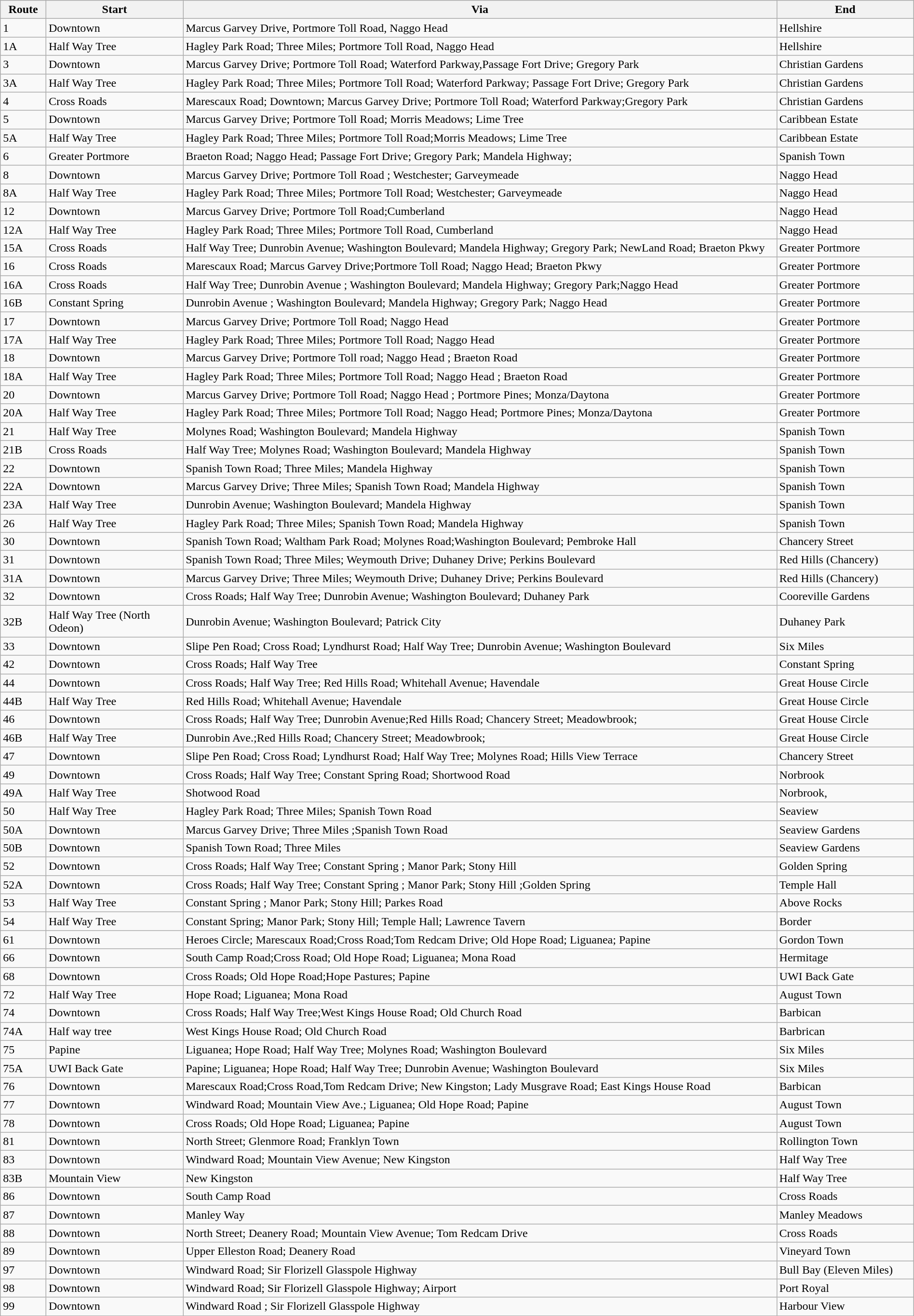<table class="wikitable sortable"  style="width:100%;">
<tr>
<th style="width:5%;">Route</th>
<th style="width:15%;">Start</th>
<th style="width:65%;">Via</th>
<th style="width:15%;">End</th>
</tr>
<tr>
<td>1</td>
<td>Downtown</td>
<td>Marcus Garvey Drive, Portmore Toll Road, Naggo Head</td>
<td>Hellshire</td>
</tr>
<tr>
<td>1A</td>
<td>Half Way Tree</td>
<td>Hagley Park Road; Three Miles; Portmore Toll Road, Naggo Head</td>
<td>Hellshire</td>
</tr>
<tr>
<td>3</td>
<td>Downtown</td>
<td>Marcus Garvey Drive; Portmore Toll Road; Waterford Parkway,Passage Fort Drive; Gregory Park</td>
<td>Christian Gardens</td>
</tr>
<tr>
<td>3A</td>
<td>Half Way Tree</td>
<td>Hagley Park Road; Three Miles; Portmore Toll Road; Waterford Parkway; Passage Fort Drive; Gregory Park</td>
<td>Christian Gardens</td>
</tr>
<tr>
<td>4</td>
<td>Cross Roads</td>
<td>Marescaux Road; Downtown; Marcus Garvey Drive; Portmore Toll Road; Waterford Parkway;Gregory Park</td>
<td>Christian Gardens</td>
</tr>
<tr>
<td>5</td>
<td>Downtown</td>
<td>Marcus Garvey Drive; Portmore Toll Road; Morris Meadows; Lime Tree</td>
<td>Caribbean Estate</td>
</tr>
<tr>
<td>5A</td>
<td>Half Way Tree</td>
<td>Hagley Park Road; Three Miles; Portmore Toll Road;Morris Meadows; Lime Tree</td>
<td>Caribbean Estate</td>
</tr>
<tr>
<td>6</td>
<td>Greater Portmore</td>
<td>Braeton Road; Naggo Head; Passage Fort Drive; Gregory Park; Mandela Highway;</td>
<td>Spanish Town</td>
</tr>
<tr>
<td>8</td>
<td>Downtown</td>
<td>Marcus Garvey Drive; Portmore Toll Road ; Westchester; Garveymeade</td>
<td>Naggo Head</td>
</tr>
<tr>
<td>8A</td>
<td>Half Way Tree</td>
<td>Hagley Park Road; Three Miles; Portmore Toll Road; Westchester; Garveymeade</td>
<td>Naggo Head</td>
</tr>
<tr>
<td>12</td>
<td>Downtown</td>
<td>Marcus Garvey Drive; Portmore Toll Road;Cumberland</td>
<td>Naggo Head</td>
</tr>
<tr>
<td>12A</td>
<td>Half Way Tree</td>
<td>Hagley Park Road; Three Miles; Portmore Toll Road, Cumberland</td>
<td>Naggo Head</td>
</tr>
<tr>
<td>15A</td>
<td>Cross Roads</td>
<td>Half Way Tree; Dunrobin Avenue; Washington Boulevard; Mandela Highway; Gregory Park; NewLand Road; Braeton Pkwy</td>
<td>Greater Portmore</td>
</tr>
<tr>
<td>16</td>
<td>Cross Roads</td>
<td>Marescaux Road; Marcus Garvey Drive;Portmore Toll Road; Naggo Head; Braeton Pkwy</td>
<td>Greater Portmore</td>
</tr>
<tr>
<td>16A</td>
<td>Cross Roads</td>
<td>Half Way Tree; Dunrobin Avenue ; Washington Boulevard; Mandela Highway; Gregory Park;Naggo Head</td>
<td>Greater Portmore</td>
</tr>
<tr>
<td>16B</td>
<td>Constant Spring</td>
<td>Dunrobin Avenue ; Washington Boulevard; Mandela Highway; Gregory Park; Naggo Head</td>
<td>Greater Portmore</td>
</tr>
<tr>
<td>17</td>
<td>Downtown</td>
<td>Marcus Garvey Drive; Portmore Toll Road; Naggo Head</td>
<td>Greater Portmore</td>
</tr>
<tr>
<td>17A</td>
<td>Half Way Tree</td>
<td>Hagley Park Road; Three Miles; Portmore Toll Road; Naggo Head</td>
<td>Greater Portmore</td>
</tr>
<tr>
<td>18</td>
<td>Downtown</td>
<td>Marcus Garvey Drive; Portmore Toll road; Naggo Head ; Braeton Road</td>
<td>Greater Portmore</td>
</tr>
<tr>
<td>18A</td>
<td>Half Way Tree</td>
<td>Hagley Park Road; Three Miles; Portmore Toll Road; Naggo Head ; Braeton Road</td>
<td>Greater Portmore</td>
</tr>
<tr>
<td>20</td>
<td>Downtown</td>
<td>Marcus Garvey Drive; Portmore Toll Road; Naggo Head ; Portmore Pines;  Monza/Daytona</td>
<td>Greater Portmore</td>
</tr>
<tr>
<td>20A</td>
<td>Half Way Tree</td>
<td>Hagley Park Road; Three Miles; Portmore Toll Road; Naggo Head; Portmore Pines; Monza/Daytona</td>
<td>Greater Portmore</td>
</tr>
<tr>
<td>21</td>
<td>Half Way Tree</td>
<td>Molynes Road; Washington Boulevard; Mandela Highway</td>
<td>Spanish Town</td>
</tr>
<tr>
<td>21B</td>
<td>Cross Roads</td>
<td>Half Way Tree; Molynes Road; Washington Boulevard; Mandela Highway</td>
<td>Spanish Town</td>
</tr>
<tr>
<td>22</td>
<td>Downtown</td>
<td>Spanish Town Road; Three Miles; Mandela Highway</td>
<td>Spanish Town</td>
</tr>
<tr>
<td>22A</td>
<td>Downtown</td>
<td>Marcus Garvey Drive; Three Miles; Spanish Town Road; Mandela Highway</td>
<td>Spanish Town</td>
</tr>
<tr>
<td>23A</td>
<td>Half Way Tree</td>
<td>Dunrobin Avenue; Washington Boulevard; Mandela Highway</td>
<td>Spanish Town</td>
</tr>
<tr>
<td>26</td>
<td>Half Way Tree</td>
<td>Hagley Park Road; Three Miles; Spanish Town Road; Mandela Highway</td>
<td>Spanish Town</td>
</tr>
<tr>
<td>30</td>
<td>Downtown</td>
<td>Spanish Town Road; Waltham Park Road; Molynes Road;Washington Boulevard; Pembroke Hall</td>
<td>Chancery Street</td>
</tr>
<tr>
<td>31</td>
<td>Downtown</td>
<td>Spanish Town Road; Three Miles; Weymouth Drive; Duhaney Drive; Perkins Boulevard</td>
<td>Red Hills (Chancery)</td>
</tr>
<tr>
<td>31A</td>
<td>Downtown</td>
<td>Marcus Garvey Drive; Three Miles; Weymouth Drive; Duhaney Drive; Perkins Boulevard</td>
<td>Red Hills (Chancery)</td>
</tr>
<tr>
<td>32</td>
<td>Downtown</td>
<td>Cross Roads; Half Way Tree; Dunrobin Avenue; Washington Boulevard; Duhaney Park</td>
<td>Cooreville Gardens</td>
</tr>
<tr>
<td>32B</td>
<td>Half Way Tree (North Odeon)</td>
<td>Dunrobin Avenue; Washington Boulevard; Patrick City</td>
<td>Duhaney Park</td>
</tr>
<tr>
<td>33</td>
<td>Downtown</td>
<td>Slipe Pen Road; Cross Road; Lyndhurst Road; Half Way Tree; Dunrobin Avenue; Washington Boulevard</td>
<td>Six Miles</td>
</tr>
<tr>
<td>42</td>
<td>Downtown</td>
<td>Cross Roads; Half Way Tree</td>
<td>Constant Spring</td>
</tr>
<tr>
<td>44</td>
<td>Downtown</td>
<td>Cross Roads; Half Way Tree; Red Hills Road; Whitehall Avenue; Havendale</td>
<td>Great House Circle</td>
</tr>
<tr>
<td>44B</td>
<td>Half Way Tree</td>
<td>Red Hills Road; Whitehall Avenue; Havendale</td>
<td>Great House Circle</td>
</tr>
<tr>
<td>46</td>
<td>Downtown</td>
<td>Cross Roads; Half Way Tree; Dunrobin Avenue;Red Hills Road; Chancery Street; Meadowbrook;</td>
<td>Great House Circle</td>
</tr>
<tr>
<td>46B</td>
<td>Half Way Tree</td>
<td>Dunrobin Ave.;Red Hills Road; Chancery Street; Meadowbrook;</td>
<td>Great House Circle</td>
</tr>
<tr>
<td>47</td>
<td>Downtown</td>
<td>Slipe Pen Road; Cross Road; Lyndhurst Road; Half Way Tree; Molynes Road; Hills View Terrace</td>
<td>Chancery Street</td>
</tr>
<tr>
<td>49</td>
<td>Downtown</td>
<td>Cross Roads; Half Way Tree; Constant Spring Road; Shortwood Road</td>
<td>Norbrook</td>
</tr>
<tr>
<td>49A</td>
<td>Half Way Tree</td>
<td>Shotwood Road</td>
<td>Norbrook,</td>
</tr>
<tr>
<td>50</td>
<td>Half Way Tree</td>
<td>Hagley Park Road; Three Miles; Spanish Town Road</td>
<td>Seaview</td>
</tr>
<tr>
<td>50A</td>
<td>Downtown</td>
<td>Marcus Garvey Drive; Three Miles ;Spanish Town Road</td>
<td>Seaview Gardens</td>
</tr>
<tr>
<td>50B</td>
<td>Downtown</td>
<td>Spanish Town Road; Three Miles</td>
<td>Seaview Gardens</td>
</tr>
<tr>
<td>52</td>
<td>Downtown</td>
<td>Cross Roads; Half Way Tree; Constant Spring ; Manor Park; Stony Hill</td>
<td>Golden Spring</td>
</tr>
<tr>
<td>52A</td>
<td>Downtown</td>
<td>Cross Roads; Half Way Tree; Constant Spring ; Manor Park; Stony Hill ;Golden Spring</td>
<td>Temple Hall</td>
</tr>
<tr>
<td>53</td>
<td>Half Way Tree</td>
<td>Constant Spring ; Manor Park; Stony Hill; Parkes Road</td>
<td>Above Rocks</td>
</tr>
<tr>
<td>54</td>
<td>Half Way Tree</td>
<td>Constant Spring; Manor Park; Stony Hill; Temple Hall; Lawrence Tavern</td>
<td>Border</td>
</tr>
<tr>
<td>61</td>
<td>Downtown</td>
<td>Heroes Circle; Marescaux Road;Cross Road;Tom Redcam Drive; Old Hope Road; Liguanea; Papine</td>
<td>Gordon Town</td>
</tr>
<tr>
<td>66</td>
<td>Downtown</td>
<td>South Camp Road;Cross Road; Old Hope Road; Liguanea; Mona Road</td>
<td>Hermitage</td>
</tr>
<tr>
<td>68</td>
<td>Downtown</td>
<td>Cross Roads; Old Hope Road;Hope Pastures; Papine</td>
<td>UWI Back Gate</td>
</tr>
<tr>
<td>72</td>
<td>Half Way Tree</td>
<td>Hope Road; Liguanea; Mona Road</td>
<td>August Town</td>
</tr>
<tr>
<td>74</td>
<td>Downtown</td>
<td>Cross Roads; Half Way Tree;West Kings House Road; Old Church Road</td>
<td>Barbican</td>
</tr>
<tr>
<td>74A</td>
<td>Half way tree</td>
<td>West Kings House Road; Old Church Road</td>
<td>Barbrican</td>
</tr>
<tr>
<td>75</td>
<td>Papine</td>
<td>Liguanea; Hope Road; Half Way Tree; Molynes Road; Washington Boulevard</td>
<td>Six Miles</td>
</tr>
<tr>
<td>75A</td>
<td>UWI Back Gate</td>
<td>Papine; Liguanea; Hope Road; Half Way Tree; Dunrobin Avenue; Washington Boulevard</td>
<td>Six Miles</td>
</tr>
<tr>
<td>76</td>
<td>Downtown</td>
<td>Marescaux Road;Cross Road,Tom Redcam Drive; New Kingston; Lady Musgrave Road; East Kings House Road</td>
<td>Barbican</td>
</tr>
<tr>
<td>77</td>
<td>Downtown</td>
<td>Windward Road; Mountain View Ave.; Liguanea; Old Hope Road; Papine</td>
<td>August Town</td>
</tr>
<tr>
<td>78</td>
<td>Downtown</td>
<td>Cross Roads; Old Hope Road; Liguanea; Papine</td>
<td>August Town</td>
</tr>
<tr>
<td>81</td>
<td>Downtown</td>
<td>North Street; Glenmore Road; Franklyn Town</td>
<td>Rollington Town</td>
</tr>
<tr>
<td>83</td>
<td>Downtown</td>
<td>Windward Road; Mountain View Avenue; New Kingston</td>
<td>Half Way Tree</td>
</tr>
<tr>
<td>83B</td>
<td>Mountain View</td>
<td>New Kingston</td>
<td>Half Way Tree</td>
</tr>
<tr>
<td>86</td>
<td>Downtown</td>
<td>South Camp Road</td>
<td>Cross Roads</td>
</tr>
<tr>
<td>87</td>
<td>Downtown</td>
<td>Manley Way</td>
<td>Manley Meadows</td>
</tr>
<tr>
<td>88</td>
<td>Downtown</td>
<td>North Street; Deanery Road; Mountain View Avenue; Tom Redcam Drive</td>
<td>Cross Roads</td>
</tr>
<tr>
<td>89</td>
<td>Downtown</td>
<td>Upper Elleston Road; Deanery Road</td>
<td>Vineyard Town</td>
</tr>
<tr>
<td>97</td>
<td>Downtown</td>
<td>Windward Road; Sir Florizell Glasspole Highway</td>
<td>Bull Bay (Eleven Miles)</td>
</tr>
<tr>
<td>98</td>
<td>Downtown</td>
<td>Windward Road; Sir Florizell Glasspole Highway; Airport</td>
<td>Port Royal</td>
</tr>
<tr>
<td>99</td>
<td>Downtown</td>
<td>Windward Road ; Sir Florizell Glasspole Highway</td>
<td>Harbour View</td>
</tr>
</table>
